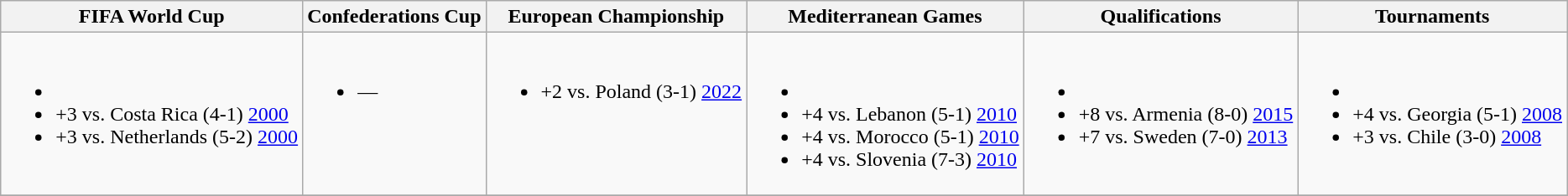<table class="wikitable">
<tr>
<th>FIFA World Cup</th>
<th>Confederations Cup</th>
<th>European Championship</th>
<th>Mediterranean Games</th>
<th>Qualifications</th>
<th>Tournaments</th>
</tr>
<tr style="vertical-align:top;">
<td><br><ul><li></li><li>+3 vs. Costa Rica (4-1) <a href='#'>2000</a></li><li>+3 vs. Netherlands (5-2) <a href='#'>2000</a></li></ul></td>
<td><br><ul><li>—</li></ul></td>
<td><br><ul><li>+2 vs. Poland (3-1) <a href='#'>2022</a></li></ul></td>
<td><br><ul><li></li><li>+4 vs. Lebanon (5-1) <a href='#'>2010</a></li><li>+4 vs. Morocco (5-1) <a href='#'>2010</a></li><li>+4 vs. Slovenia (7-3) <a href='#'>2010</a></li></ul></td>
<td><br><ul><li></li><li>+8 vs. Armenia (8-0) <a href='#'>2015</a></li><li>+7 vs. Sweden (7-0) <a href='#'>2013</a></li></ul></td>
<td><br><ul><li></li><li>+4 vs. Georgia (5-1) <a href='#'>2008</a></li><li>+3 vs. Chile (3-0) <a href='#'>2008</a></li></ul></td>
</tr>
<tr>
</tr>
</table>
